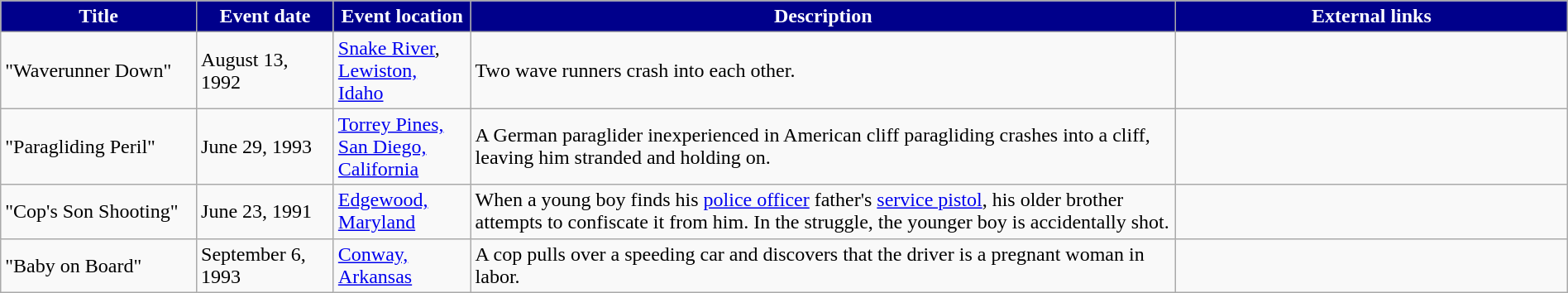<table class="wikitable" style="width: 100%;">
<tr>
<th style="background: #00008B; color: #FFFFFF; width: 10%;">Title</th>
<th style="background: #00008B; color: #FFFFFF; width: 7%;">Event date</th>
<th style="background: #00008B; color: #FFFFFF; width: 7%;">Event location</th>
<th style="background: #00008B; color: #FFFFFF; width: 36%;">Description</th>
<th style="background: #00008B; color: #FFFFFF; width: 20%;">External links</th>
</tr>
<tr>
<td>"Waverunner Down"</td>
<td>August 13, 1992</td>
<td><a href='#'>Snake River</a>, <a href='#'>Lewiston, Idaho</a></td>
<td>Two wave runners crash into each other.</td>
<td class="mw-collapsible mw-collapsed" data-expandtext="Show" data-collapsetext="Hide" style="float: left; border: none;"><br>
<br></td>
</tr>
<tr>
<td>"Paragliding Peril"</td>
<td>June 29, 1993</td>
<td><a href='#'>Torrey Pines, San Diego, California</a></td>
<td>A German paraglider inexperienced in American cliff paragliding crashes into a cliff, leaving him stranded and holding on.</td>
<td></td>
</tr>
<tr>
<td>"Cop's Son Shooting"</td>
<td>June 23, 1991</td>
<td><a href='#'>Edgewood, Maryland</a></td>
<td>When a young boy finds his <a href='#'>police officer</a> father's <a href='#'>service pistol</a>, his older brother attempts to confiscate it from him.  In the struggle, the younger boy is accidentally shot.</td>
<td class="mw-collapsible mw-collapsed" data-expandtext="Show" data-collapsetext="Hide" style="float: left; border: none;"><br></td>
</tr>
<tr>
<td>"Baby on Board"</td>
<td>September 6, 1993</td>
<td><a href='#'>Conway, Arkansas</a></td>
<td>A cop pulls over a speeding car and discovers that the driver is a pregnant woman in labor.</td>
<td></td>
</tr>
</table>
